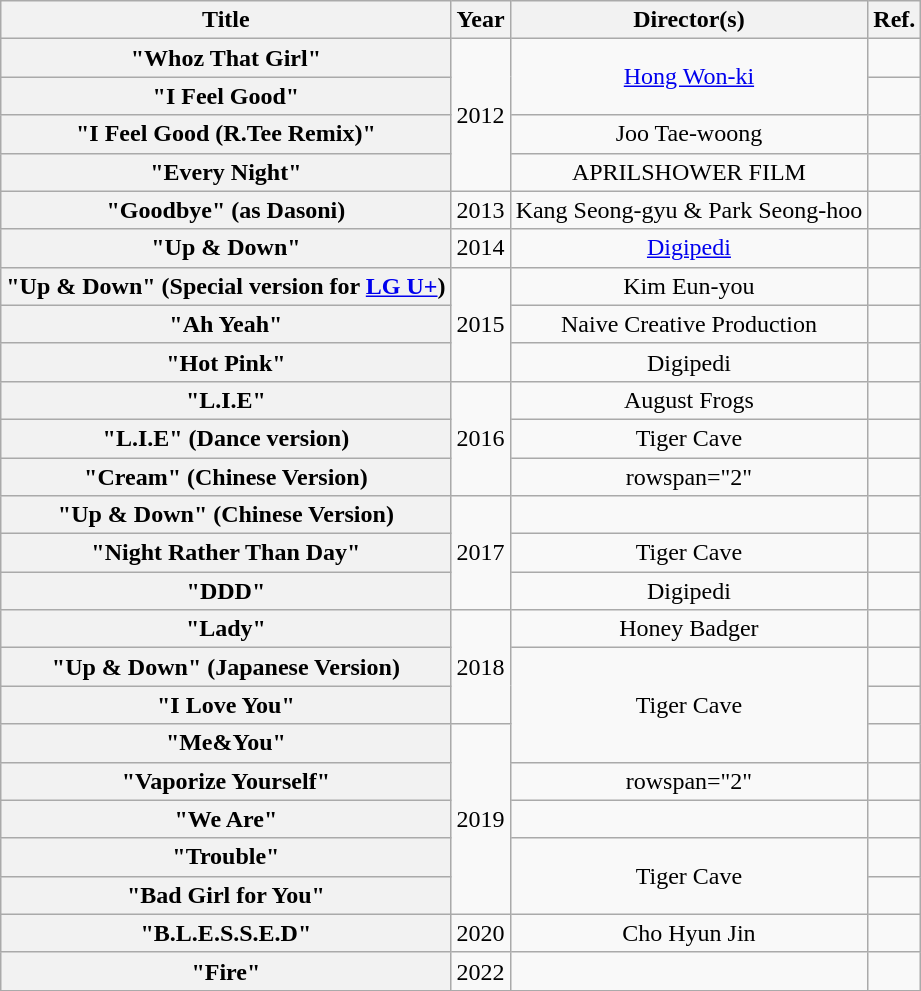<table class="wikitable plainrowheaders" style="text-align:center">
<tr>
<th scope="col">Title</th>
<th scope="col">Year</th>
<th scope="col">Director(s)</th>
<th scope="col">Ref.</th>
</tr>
<tr>
<th scope="row">"Whoz That Girl"</th>
<td rowspan="4">2012</td>
<td rowspan="2"><a href='#'>Hong Won-ki</a></td>
<td></td>
</tr>
<tr>
<th scope="row">"I Feel Good"</th>
<td></td>
</tr>
<tr>
<th scope="row">"I Feel Good (R.Tee Remix)"</th>
<td>Joo Tae-woong</td>
<td></td>
</tr>
<tr>
<th scope="row">"Every Night"</th>
<td>APRILSHOWER FILM</td>
<td></td>
</tr>
<tr>
<th scope="row">"Goodbye" (as Dasoni)</th>
<td>2013</td>
<td>Kang Seong-gyu & Park Seong-hoo</td>
<td></td>
</tr>
<tr>
<th scope="row">"Up & Down"</th>
<td>2014</td>
<td><a href='#'>Digipedi</a></td>
<td></td>
</tr>
<tr>
<th scope="row">"Up & Down" (Special version for <a href='#'>LG U+</a>)</th>
<td rowspan="3">2015</td>
<td>Kim Eun-you</td>
<td></td>
</tr>
<tr>
<th scope="row">"Ah Yeah"</th>
<td>Naive Creative Production</td>
<td></td>
</tr>
<tr>
<th scope="row">"Hot Pink"</th>
<td>Digipedi</td>
<td></td>
</tr>
<tr>
<th scope="row">"L.I.E"</th>
<td rowspan="3">2016</td>
<td>August Frogs</td>
<td></td>
</tr>
<tr>
<th scope="row">"L.I.E" (Dance version)</th>
<td>Tiger Cave</td>
<td></td>
</tr>
<tr>
<th scope="row">"Cream" (Chinese Version)</th>
<td>rowspan="2" </td>
<td></td>
</tr>
<tr>
<th scope="row">"Up & Down" (Chinese Version)</th>
<td rowspan="3">2017</td>
<td></td>
</tr>
<tr>
<th scope="row">"Night Rather Than Day"</th>
<td>Tiger Cave</td>
<td></td>
</tr>
<tr>
<th scope="row">"DDD"</th>
<td>Digipedi</td>
<td></td>
</tr>
<tr>
<th scope="row">"Lady"</th>
<td rowspan="3">2018</td>
<td>Honey Badger</td>
<td></td>
</tr>
<tr>
<th scope="row">"Up & Down" (Japanese Version)</th>
<td rowspan="3">Tiger Cave</td>
<td></td>
</tr>
<tr>
<th scope="row">"I Love You"</th>
<td></td>
</tr>
<tr>
<th scope="row">"Me&You"</th>
<td rowspan="5">2019</td>
<td></td>
</tr>
<tr>
<th scope="row">"Vaporize Yourself"</th>
<td>rowspan="2" </td>
<td></td>
</tr>
<tr>
<th scope="row">"We Are"</th>
<td></td>
</tr>
<tr>
<th scope="row">"Trouble"</th>
<td rowspan="2">Tiger Cave</td>
<td></td>
</tr>
<tr>
<th scope="row">"Bad Girl for You"</th>
<td></td>
</tr>
<tr>
<th scope="row">"B.L.E.S.S.E.D"</th>
<td>2020</td>
<td>Cho Hyun Jin</td>
<td></td>
</tr>
<tr>
<th scope="row">"Fire"</th>
<td>2022</td>
<td></td>
<td></td>
</tr>
<tr>
</tr>
</table>
